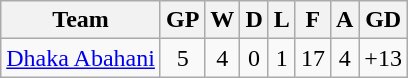<table class="wikitable" style="text-align:center;">
<tr>
<th>Team</th>
<th>GP</th>
<th>W</th>
<th>D</th>
<th>L</th>
<th>F</th>
<th>A</th>
<th>GD</th>
</tr>
<tr style="">
<td><a href='#'>Dhaka Abahani</a></td>
<td>5</td>
<td>4</td>
<td>0</td>
<td>1</td>
<td>17</td>
<td>4</td>
<td>+13</td>
</tr>
</table>
